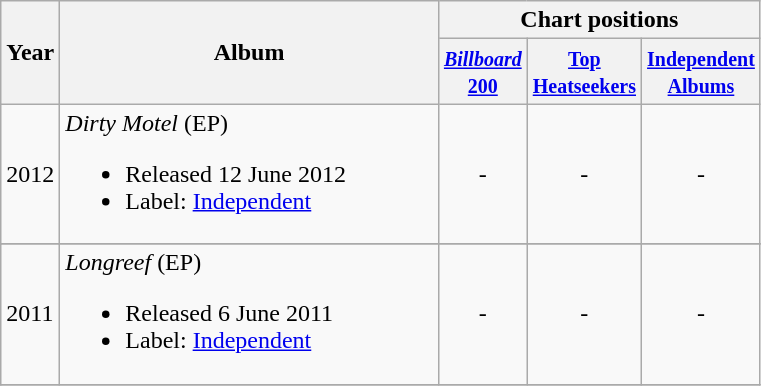<table class="wikitable">
<tr>
<th width="18" rowspan="2">Year</th>
<th width="245" rowspan="2">Album</th>
<th colspan="3">Chart positions</th>
</tr>
<tr>
<th width="50"><small><a href='#'><em>Billboard</em> 200</a></small></th>
<th width="50"><small><a href='#'>Top Heatseekers</a></small></th>
<th width="50"><small><a href='#'>Independent Albums</a></small></th>
</tr>
<tr>
<td>2012</td>
<td><em>Dirty Motel</em> (EP)<br><ul><li>Released 12 June 2012</li><li>Label: <a href='#'>Independent</a></li></ul></td>
<td align="center">-</td>
<td align="center">-</td>
<td align="center">-</td>
</tr>
<tr>
</tr>
<tr>
<td>2011</td>
<td><em>Longreef</em> (EP)<br><ul><li>Released 6 June 2011</li><li>Label: <a href='#'>Independent</a></li></ul></td>
<td align="center">-</td>
<td align="center">-</td>
<td align="center">-</td>
</tr>
<tr>
</tr>
</table>
